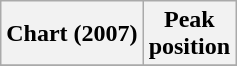<table class="wikitable plainrowheaders">
<tr>
<th scope="col">Chart (2007)</th>
<th scope="col">Peak<br>position</th>
</tr>
<tr>
</tr>
</table>
